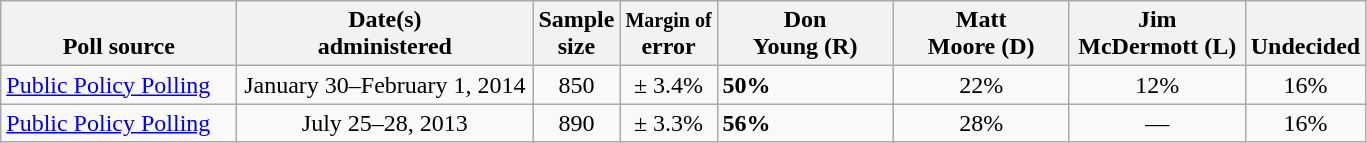<table class="wikitable">
<tr valign= bottom>
<th style="width:150px;">Poll source</th>
<th style="width:190px;">Date(s)<br>administered</th>
<th class=small>Sample<br>size</th>
<th><small>Margin of</small><br>error</th>
<th style="width:110px;">Don<br>Young (R)</th>
<th style="width:110px;">Matt<br>Moore (D)</th>
<th style="width:110px;">Jim<br>McDermott (L)</th>
<th style="width:40px;">Undecided</th>
</tr>
<tr>
<td><a href='#'>Public Policy Polling</a></td>
<td align=center>January 30–February 1, 2014</td>
<td align=center>850</td>
<td align=center>± 3.4%</td>
<td><strong>50%</strong></td>
<td align=center>22%</td>
<td align=center>12%</td>
<td align=center>16%</td>
</tr>
<tr>
<td><a href='#'>Public Policy Polling</a></td>
<td align=center>July 25–28, 2013</td>
<td align=center>890</td>
<td align=center>± 3.3%</td>
<td><strong>56%</strong></td>
<td align=center>28%</td>
<td align=center>—</td>
<td align=center>16%</td>
</tr>
</table>
